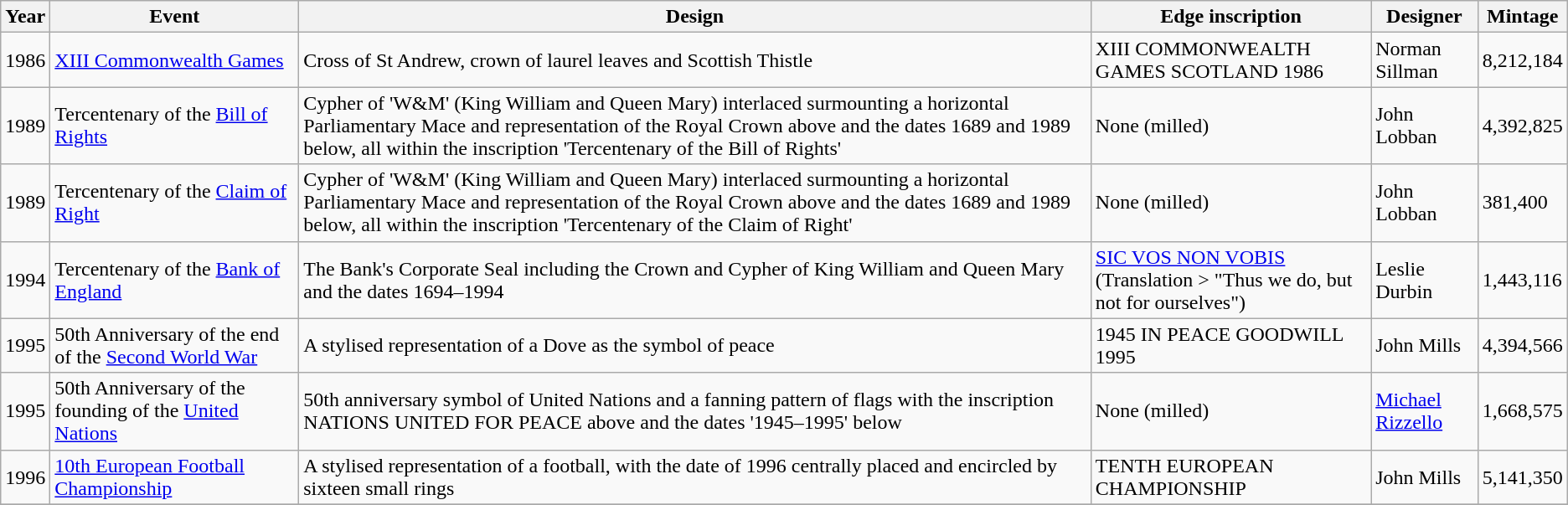<table class="wikitable">
<tr>
<th>Year</th>
<th>Event</th>
<th>Design</th>
<th>Edge inscription</th>
<th>Designer</th>
<th>Mintage</th>
</tr>
<tr>
<td>1986</td>
<td><a href='#'>XIII Commonwealth Games</a></td>
<td>Cross of St Andrew, crown of laurel leaves and Scottish Thistle</td>
<td>XIII COMMONWEALTH GAMES SCOTLAND 1986</td>
<td>Norman Sillman</td>
<td>8,212,184</td>
</tr>
<tr>
<td>1989</td>
<td>Tercentenary of the <a href='#'>Bill of Rights</a></td>
<td>Cypher of 'W&M' (King William and Queen Mary) interlaced surmounting a horizontal Parliamentary Mace and representation of the Royal Crown above and the dates 1689 and 1989 below, all within the inscription 'Tercentenary of the Bill of Rights'</td>
<td>None (milled)</td>
<td>John Lobban</td>
<td>4,392,825</td>
</tr>
<tr>
<td>1989</td>
<td>Tercentenary of the <a href='#'>Claim of Right</a></td>
<td>Cypher of 'W&M' (King William and Queen Mary) interlaced surmounting a horizontal Parliamentary Mace and representation of the Royal Crown above and the dates 1689 and 1989 below, all within the inscription 'Tercentenary of the Claim of Right'</td>
<td>None (milled)</td>
<td>John Lobban</td>
<td>381,400</td>
</tr>
<tr>
<td>1994</td>
<td>Tercentenary of the <a href='#'>Bank of England</a></td>
<td>The Bank's Corporate Seal including the Crown and Cypher of King William and Queen Mary and the dates 1694–1994</td>
<td><a href='#'>SIC VOS NON VOBIS</a><br>(Translation > "Thus we do, but not for ourselves")</td>
<td>Leslie Durbin</td>
<td>1,443,116</td>
</tr>
<tr>
<td>1995</td>
<td>50th Anniversary of the end of the <a href='#'>Second World War</a></td>
<td>A stylised representation of a Dove as the symbol of peace</td>
<td>1945 IN PEACE GOODWILL 1995</td>
<td>John Mills</td>
<td>4,394,566</td>
</tr>
<tr>
<td>1995</td>
<td>50th Anniversary of the founding of the <a href='#'>United Nations</a></td>
<td>50th anniversary symbol of United Nations and a fanning pattern of flags with the inscription NATIONS UNITED FOR PEACE above and the dates '1945–1995' below</td>
<td>None (milled)</td>
<td><a href='#'>Michael Rizzello</a></td>
<td>1,668,575</td>
</tr>
<tr>
<td>1996</td>
<td><a href='#'>10th European Football Championship</a></td>
<td>A stylised representation of a football, with the date of 1996 centrally placed and encircled by sixteen small rings</td>
<td>TENTH EUROPEAN CHAMPIONSHIP</td>
<td>John Mills</td>
<td>5,141,350</td>
</tr>
<tr>
</tr>
</table>
